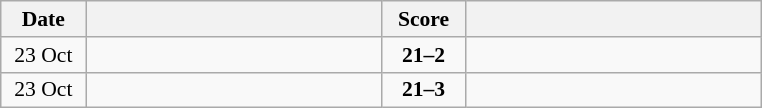<table class="wikitable" style="text-align: center; font-size:90% ">
<tr>
<th width="50">Date</th>
<th align="right" width="190"></th>
<th width="50">Score</th>
<th align="left" width="190"></th>
</tr>
<tr>
<td>23 Oct</td>
<td align=right><strong></strong></td>
<td align=center><strong>21–2</strong></td>
<td align=left></td>
</tr>
<tr>
<td>23 Oct</td>
<td align=right><strong></strong></td>
<td align=center><strong>21–3</strong></td>
<td align=left></td>
</tr>
</table>
